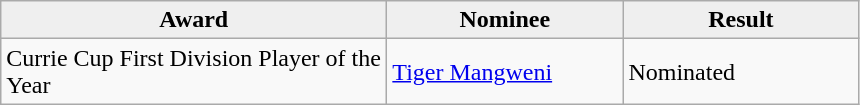<table class="wikitable" style="text-align: left;">
<tr>
<th style="background:#efefef; width:250px;">Award</th>
<th style="background:#efefef; width:150px;">Nominee</th>
<th style="background:#efefef; width:150px;">Result</th>
</tr>
<tr>
<td>Currie Cup First Division Player of the Year</td>
<td><a href='#'>Tiger Mangweni</a></td>
<td>Nominated</td>
</tr>
</table>
